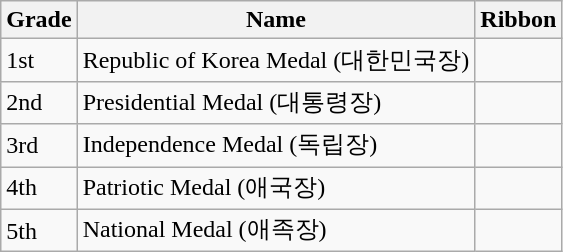<table class="wikitable">
<tr>
<th>Grade</th>
<th>Name</th>
<th>Ribbon</th>
</tr>
<tr>
<td>1st</td>
<td>Republic of Korea Medal (대한민국장)</td>
<td></td>
</tr>
<tr>
<td>2nd</td>
<td>Presidential Medal (대통령장)</td>
<td></td>
</tr>
<tr>
<td>3rd</td>
<td>Independence Medal (독립장)</td>
<td></td>
</tr>
<tr>
<td>4th</td>
<td>Patriotic Medal (애국장)</td>
<td></td>
</tr>
<tr>
<td>5th</td>
<td>National Medal (애족장)</td>
<td></td>
</tr>
</table>
